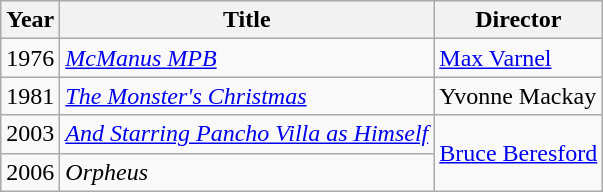<table class="wikitable">
<tr>
<th>Year</th>
<th>Title</th>
<th>Director</th>
</tr>
<tr>
<td>1976</td>
<td><em><a href='#'>McManus MPB</a></em></td>
<td><a href='#'>Max Varnel</a></td>
</tr>
<tr>
<td>1981</td>
<td><em><a href='#'>The Monster's Christmas</a></em></td>
<td>Yvonne Mackay</td>
</tr>
<tr>
<td>2003</td>
<td><em><a href='#'>And Starring Pancho Villa as Himself</a></em></td>
<td rowspan=2><a href='#'>Bruce Beresford</a></td>
</tr>
<tr>
<td>2006</td>
<td><em>Orpheus</em></td>
</tr>
</table>
